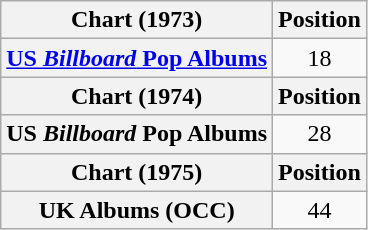<table class="wikitable plainrowheaders" style="text-align:center;">
<tr>
<th>Chart (1973)</th>
<th>Position</th>
</tr>
<tr>
<th scope="row"><a href='#'>US <em>Billboard</em> Pop Albums</a></th>
<td>18</td>
</tr>
<tr>
<th>Chart (1974)</th>
<th>Position</th>
</tr>
<tr>
<th scope="row">US <em>Billboard</em> Pop Albums</th>
<td>28</td>
</tr>
<tr>
<th scope="col">Chart (1975)</th>
<th scope="col">Position</th>
</tr>
<tr>
<th scope="row">UK Albums (OCC)</th>
<td>44</td>
</tr>
</table>
